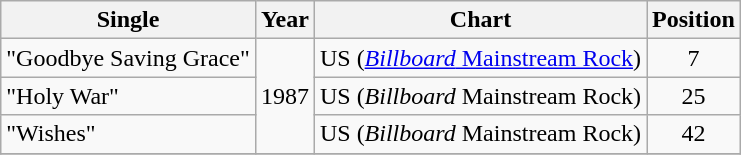<table class="wikitable">
<tr>
<th>Single</th>
<th>Year</th>
<th>Chart</th>
<th>Position</th>
</tr>
<tr>
<td rowspan="1">"Goodbye Saving Grace"</td>
<td rowspan="3">1987</td>
<td>US (<a href='#'><em>Billboard</em> Mainstream Rock</a>)</td>
<td align="center">7</td>
</tr>
<tr>
<td rowspan="1">"Holy War"</td>
<td>US (<em>Billboard</em> Mainstream Rock)</td>
<td align="center">25</td>
</tr>
<tr>
<td rowspan="1">"Wishes"</td>
<td>US (<em>Billboard</em> Mainstream Rock)</td>
<td align="center">42</td>
</tr>
<tr>
</tr>
</table>
